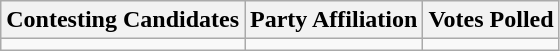<table class="wikitable sortable">
<tr>
<th>Contesting Candidates</th>
<th>Party Affiliation</th>
<th>Votes Polled</th>
</tr>
<tr>
<td></td>
<td></td>
<td></td>
</tr>
</table>
